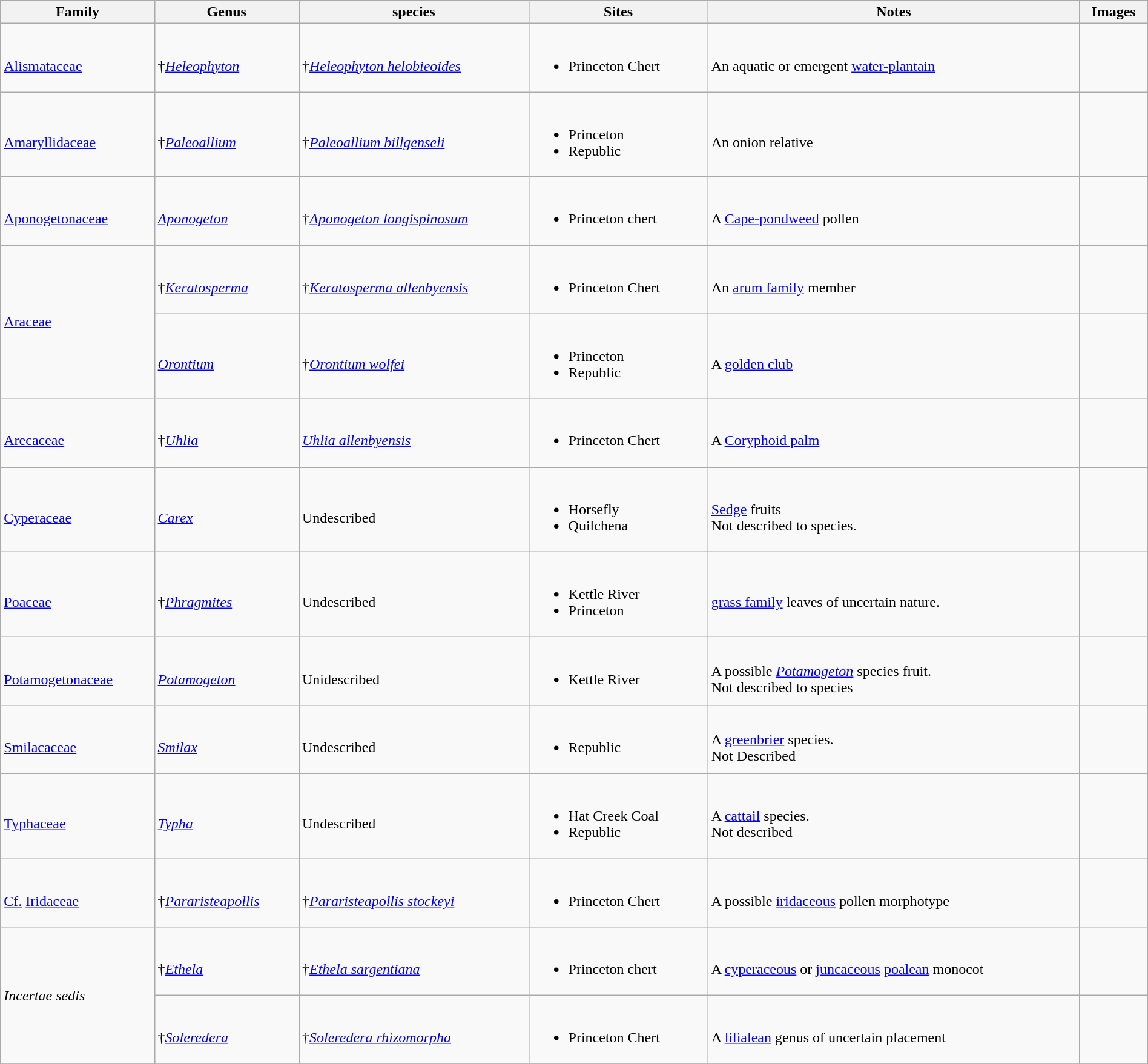<table class="wikitable sortable"  style="margin:auto; width:100%;">
<tr>
<th>Family</th>
<th>Genus</th>
<th>species</th>
<th>Sites</th>
<th>Notes</th>
<th>Images</th>
</tr>
<tr>
<td><br><a href='#'>Alismataceae</a></td>
<td><br>†<em><a href='#'>Heleophyton</a></em></td>
<td><br>†<em><a href='#'>Heleophyton helobieoides</a></em></td>
<td><br><ul><li>Princeton Chert</li></ul></td>
<td><br>An aquatic or emergent <a href='#'>water-plantain</a></td>
<td></td>
</tr>
<tr>
<td><br><a href='#'>Amaryllidaceae</a></td>
<td><br>†<em><a href='#'>Paleoallium</a></em></td>
<td><br>†<em><a href='#'>Paleoallium billgenseli</a></em></td>
<td><br><ul><li>Princeton</li><li>Republic</li></ul></td>
<td><br>An onion relative</td>
<td><br></td>
</tr>
<tr>
<td><br><a href='#'>Aponogetonaceae</a></td>
<td><br><em><a href='#'>Aponogeton</a></em></td>
<td><br>†<em><a href='#'>Aponogeton longispinosum</a></em></td>
<td><br><ul><li>Princeton chert</li></ul></td>
<td><br>A <a href='#'>Cape-pondweed</a> pollen</td>
<td></td>
</tr>
<tr>
<td rowspan=2><a href='#'>Araceae</a></td>
<td><br>†<em><a href='#'>Keratosperma</a></em></td>
<td><br>†<em><a href='#'>Keratosperma allenbyensis</a></em></td>
<td><br><ul><li>Princeton Chert</li></ul></td>
<td><br>An <a href='#'>arum family</a> member</td>
<td></td>
</tr>
<tr>
<td><br><em><a href='#'>Orontium</a></em></td>
<td><br>†<em><a href='#'>Orontium wolfei</a></em></td>
<td><br><ul><li>Princeton</li><li>Republic</li></ul></td>
<td><br>A <a href='#'>golden club</a></td>
<td><br></td>
</tr>
<tr>
<td><br><a href='#'>Arecaceae</a></td>
<td><br>†<em><a href='#'>Uhlia</a></em></td>
<td><br><em><a href='#'>Uhlia allenbyensis</a></em></td>
<td><br><ul><li>Princeton Chert</li></ul></td>
<td><br>A <a href='#'>Coryphoid palm</a></td>
<td></td>
</tr>
<tr>
<td><br><a href='#'>Cyperaceae</a></td>
<td><br><em><a href='#'>Carex</a></em></td>
<td><br>Undescribed</td>
<td><br><ul><li>Horsefly</li><li>Quilchena</li></ul></td>
<td><br><a href='#'>Sedge</a> fruits<br>Not described to species.</td>
<td></td>
</tr>
<tr>
<td><br><a href='#'>Poaceae</a></td>
<td><br>†<em><a href='#'>Phragmites</a></em></td>
<td><br>Undescribed</td>
<td><br><ul><li>Kettle River</li><li>Princeton</li></ul></td>
<td><br><a href='#'>grass family</a> leaves of uncertain nature.</td>
<td></td>
</tr>
<tr>
<td><br><a href='#'>Potamogetonaceae</a></td>
<td><br><em><a href='#'>Potamogeton</a></em></td>
<td><br>Unidescribed</td>
<td><br><ul><li>Kettle River</li></ul></td>
<td><br>A possible <em><a href='#'>Potamogeton</a></em> species fruit.<br> Not described to species</td>
<td></td>
</tr>
<tr>
<td><br><a href='#'>Smilacaceae</a></td>
<td><br><em><a href='#'>Smilax</a></em></td>
<td><br>Undescribed</td>
<td><br><ul><li>Republic</li></ul></td>
<td><br>A <a href='#'>greenbrier</a> species.<br> Not Described</td>
<td></td>
</tr>
<tr>
<td><br><a href='#'>Typhaceae</a></td>
<td><br><em><a href='#'>Typha</a></em></td>
<td><br>Undescribed</td>
<td><br><ul><li>Hat Creek Coal</li><li>Republic</li></ul></td>
<td><br>A <a href='#'>cattail</a> species.<br> Not described</td>
<td></td>
</tr>
<tr>
<td><br><a href='#'>Cf.</a> <a href='#'>Iridaceae</a></td>
<td><br>†<em><a href='#'>Pararisteapollis</a></em></td>
<td><br>†<em><a href='#'>Pararisteapollis stockeyi</a></em></td>
<td><br><ul><li>Princeton Chert</li></ul></td>
<td><br>A possible <a href='#'>iridaceous</a> pollen morphotype</td>
<td></td>
</tr>
<tr>
<td rowspan=2><em>Incertae sedis</em></td>
<td><br>†<em><a href='#'>Ethela</a></em></td>
<td><br>†<em><a href='#'>Ethela sargentiana</a></em></td>
<td><br><ul><li>Princeton chert</li></ul></td>
<td><br>A <a href='#'>cyperaceous</a> or <a href='#'>juncaceous</a> <a href='#'>poalean</a> monocot</td>
<td></td>
</tr>
<tr>
<td><br>†<em><a href='#'>Soleredera</a></em></td>
<td><br>†<em><a href='#'>Soleredera rhizomorpha</a></em></td>
<td><br><ul><li>Princeton Chert</li></ul></td>
<td><br>A <a href='#'>lilialean</a> genus of uncertain placement</td>
<td></td>
</tr>
<tr>
</tr>
</table>
